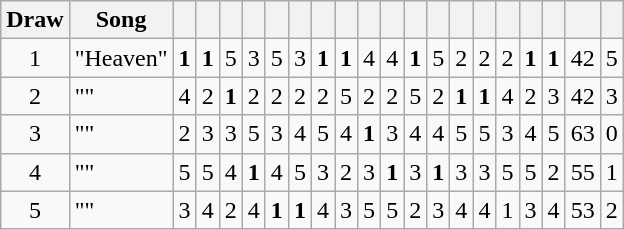<table class="wikitable collapsible plainrowheaders" style="margin: 1em auto 1em auto; text-align:center;">
<tr>
<th>Draw</th>
<th>Song</th>
<th></th>
<th></th>
<th></th>
<th></th>
<th></th>
<th></th>
<th></th>
<th></th>
<th></th>
<th></th>
<th></th>
<th></th>
<th></th>
<th></th>
<th></th>
<th></th>
<th></th>
<th></th>
<th></th>
</tr>
<tr>
<td scope="row" style="text-align:center;">1</td>
<td align="left">"Heaven"</td>
<td><strong>1</strong></td>
<td><strong>1</strong></td>
<td>5</td>
<td>3</td>
<td>5</td>
<td>3</td>
<td><strong>1</strong></td>
<td><strong>1</strong></td>
<td>4</td>
<td>4</td>
<td><strong>1</strong></td>
<td>5</td>
<td>2</td>
<td>2</td>
<td>2</td>
<td><strong>1</strong></td>
<td><strong>1</strong></td>
<td>42</td>
<td>5</td>
</tr>
<tr>
<td scope="row" style="text-align:center;">2</td>
<td align="left">""</td>
<td>4</td>
<td>2</td>
<td><strong>1</strong></td>
<td>2</td>
<td>2</td>
<td>2</td>
<td>2</td>
<td>5</td>
<td>2</td>
<td>2</td>
<td>5</td>
<td>2</td>
<td><strong>1</strong></td>
<td><strong>1</strong></td>
<td>4</td>
<td>2</td>
<td>3</td>
<td>42</td>
<td>3</td>
</tr>
<tr>
<td scope="row" style="text-align:center;">3</td>
<td align="left">""</td>
<td>2</td>
<td>3</td>
<td>3</td>
<td>5</td>
<td>3</td>
<td>4</td>
<td>5</td>
<td>4</td>
<td><strong>1</strong></td>
<td>3</td>
<td>4</td>
<td>4</td>
<td>5</td>
<td>5</td>
<td>3</td>
<td>4</td>
<td>5</td>
<td>63</td>
<td>0</td>
</tr>
<tr>
<td scope="row" style="text-align:center;">4</td>
<td align="left">""</td>
<td>5</td>
<td>5</td>
<td>4</td>
<td><strong>1</strong></td>
<td>4</td>
<td>5</td>
<td>3</td>
<td>2</td>
<td>3</td>
<td><strong>1</strong></td>
<td>3</td>
<td><strong>1</strong></td>
<td>3</td>
<td>3</td>
<td>5</td>
<td>5</td>
<td>2</td>
<td>55</td>
<td>1</td>
</tr>
<tr>
<td scope="row" style="text-align:center;">5</td>
<td align="left">""</td>
<td>3</td>
<td>4</td>
<td>2</td>
<td>4</td>
<td><strong>1</strong></td>
<td><strong>1</strong></td>
<td>4</td>
<td>3</td>
<td>5</td>
<td>5</td>
<td>2</td>
<td>3</td>
<td>4</td>
<td>4</td>
<td>1</td>
<td>3</td>
<td>4</td>
<td>53</td>
<td>2</td>
</tr>
</table>
